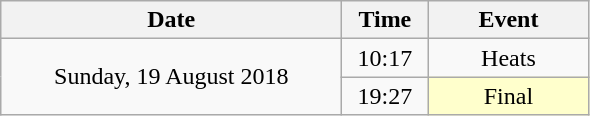<table class = "wikitable" style="text-align:center;">
<tr>
<th width=220>Date</th>
<th width=50>Time</th>
<th width=100>Event</th>
</tr>
<tr>
<td rowspan=2>Sunday, 19 August 2018</td>
<td>10:17</td>
<td>Heats</td>
</tr>
<tr>
<td>19:27</td>
<td bgcolor=ffffcc>Final</td>
</tr>
</table>
